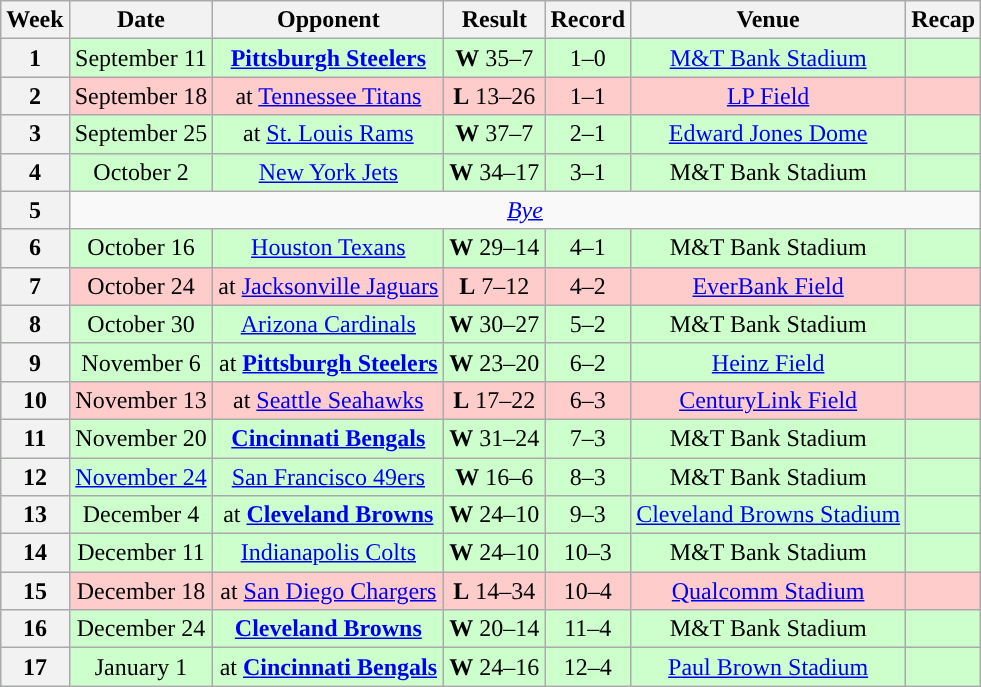<table class="wikitable" style="text-align:center">
<tr>
<th>Week</th>
<th>Date</th>
<th>Opponent</th>
<th>Result</th>
<th>Record</th>
<th>Venue</th>
<th>Recap</th>
</tr>
<tr style="background:#cfc; text-align:center;">
<th>1</th>
<td>September 11</td>
<td><strong><a href='#'>Pittsburgh Steelers</a></strong></td>
<td><strong>W</strong> 35–7</td>
<td>1–0</td>
<td><a href='#'>M&T Bank Stadium</a></td>
<td></td>
</tr>
<tr style="background:#fcc; text-align:center;">
<th>2</th>
<td>September 18</td>
<td>at <a href='#'>Tennessee Titans</a></td>
<td><strong>L</strong> 13–26</td>
<td>1–1</td>
<td><a href='#'>LP Field</a></td>
<td></td>
</tr>
<tr style="background:#cfc; text-align:center;">
<th>3</th>
<td>September 25</td>
<td>at <a href='#'>St. Louis Rams</a></td>
<td><strong>W</strong> 37–7</td>
<td>2–1</td>
<td><a href='#'>Edward Jones Dome</a></td>
<td></td>
</tr>
<tr style="background:#cfc; text-align:center;">
<th>4</th>
<td>October 2</td>
<td><a href='#'>New York Jets</a></td>
<td><strong>W</strong> 34–17</td>
<td>3–1</td>
<td>M&T Bank Stadium</td>
<td></td>
</tr>
<tr>
<th>5</th>
<td colspan="8" style="text-align:center;"><em><a href='#'>Bye</a></em></td>
</tr>
<tr style="background:#cfc; text-align:center;">
<th>6</th>
<td>October 16</td>
<td><a href='#'>Houston Texans</a></td>
<td><strong>W</strong> 29–14</td>
<td>4–1</td>
<td>M&T Bank Stadium</td>
<td></td>
</tr>
<tr style="background:#fcc; text-align:center;">
<th>7</th>
<td>October 24</td>
<td>at <a href='#'>Jacksonville Jaguars</a></td>
<td><strong>L</strong> 7–12</td>
<td>4–2</td>
<td><a href='#'>EverBank Field</a></td>
<td></td>
</tr>
<tr style="background:#cfc; text-align:center;">
<th>8</th>
<td>October 30</td>
<td><a href='#'>Arizona Cardinals</a></td>
<td><strong>W</strong> 30–27</td>
<td>5–2</td>
<td>M&T Bank Stadium</td>
<td></td>
</tr>
<tr style="background:#cfc; text-align:center;">
<th>9</th>
<td>November 6</td>
<td>at <strong><a href='#'>Pittsburgh Steelers</a></strong></td>
<td><strong>W</strong> 23–20</td>
<td>6–2</td>
<td><a href='#'>Heinz Field</a></td>
<td></td>
</tr>
<tr style="background:#fcc; text-align:center;">
<th>10</th>
<td>November 13</td>
<td>at <a href='#'>Seattle Seahawks</a></td>
<td><strong>L</strong> 17–22</td>
<td>6–3</td>
<td><a href='#'>CenturyLink Field</a></td>
<td></td>
</tr>
<tr style="background:#cfc; text-align:center;">
<th>11</th>
<td>November 20</td>
<td><strong><a href='#'>Cincinnati Bengals</a></strong></td>
<td><strong>W</strong> 31–24</td>
<td>7–3</td>
<td>M&T Bank Stadium</td>
<td></td>
</tr>
<tr style="background:#cfc; text-align:center;">
<th>12</th>
<td><a href='#'>November 24</a></td>
<td><a href='#'>San Francisco 49ers</a></td>
<td><strong>W</strong> 16–6</td>
<td>8–3</td>
<td>M&T Bank Stadium</td>
<td></td>
</tr>
<tr style="background:#cfc; text-align:center;">
<th>13</th>
<td>December 4</td>
<td>at <strong><a href='#'>Cleveland Browns</a></strong></td>
<td><strong>W</strong> 24–10</td>
<td>9–3</td>
<td><a href='#'>Cleveland Browns Stadium</a></td>
<td></td>
</tr>
<tr style="background:#cfc; text-align:center;">
<th>14</th>
<td>December 11</td>
<td><a href='#'>Indianapolis Colts</a></td>
<td><strong>W</strong> 24–10</td>
<td>10–3</td>
<td>M&T Bank Stadium</td>
<td></td>
</tr>
<tr style="background:#fcc; text-align:center;">
<th>15</th>
<td>December 18</td>
<td>at <a href='#'>San Diego Chargers</a></td>
<td><strong>L</strong> 14–34</td>
<td>10–4</td>
<td><a href='#'>Qualcomm Stadium</a></td>
<td></td>
</tr>
<tr style="background:#cfc; text-align:center;">
<th>16</th>
<td>December 24</td>
<td><strong><a href='#'>Cleveland Browns</a></strong></td>
<td><strong>W</strong> 20–14</td>
<td>11–4</td>
<td>M&T Bank Stadium</td>
<td></td>
</tr>
<tr style="background:#cfc; text-align:center;">
<th>17</th>
<td>January 1</td>
<td>at <strong><a href='#'>Cincinnati Bengals</a></strong></td>
<td><strong>W</strong> 24–16</td>
<td>12–4</td>
<td><a href='#'>Paul Brown Stadium</a></td>
<td></td>
</tr>
</table>
